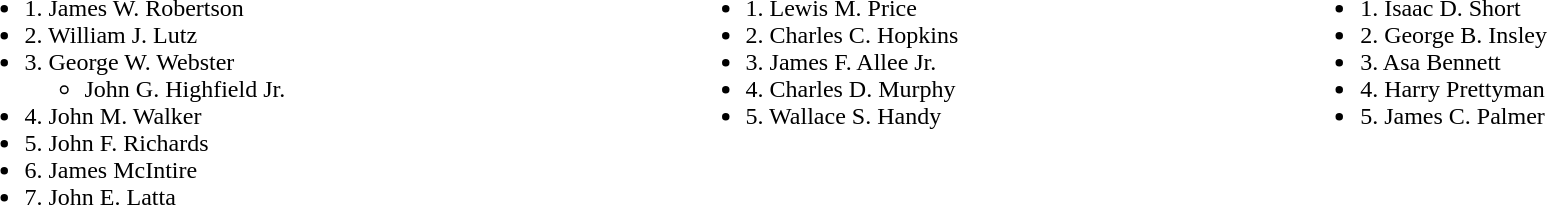<table width=100%>
<tr valign=top>
<td><br><ul><li>1. James W. Robertson</li><li>2. William J. Lutz</li><li>3. George W. Webster<ul><li>John G. Highfield Jr.</li></ul></li><li>4. John M. Walker</li><li>5. John F. Richards</li><li>6. James McIntire</li><li>7. John E. Latta</li></ul></td>
<td><br><ul><li>1. Lewis M. Price</li><li>2. Charles C. Hopkins</li><li>3. James F. Allee Jr.</li><li>4. Charles D. Murphy</li><li>5. Wallace S. Handy</li></ul></td>
<td><br><ul><li>1. Isaac D. Short</li><li>2. George B. Insley</li><li>3. Asa Bennett</li><li>4. Harry Prettyman</li><li>5. James C. Palmer</li></ul></td>
</tr>
</table>
